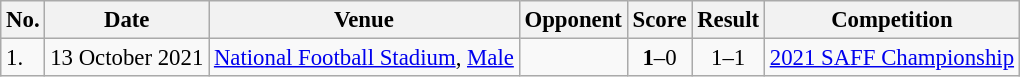<table class="wikitable" style="font-size:95%">
<tr>
<th>No.</th>
<th>Date</th>
<th>Venue</th>
<th>Opponent</th>
<th>Score</th>
<th>Result</th>
<th>Competition</th>
</tr>
<tr>
<td>1.</td>
<td>13 October 2021</td>
<td><a href='#'>National Football Stadium</a>, <a href='#'>Male</a></td>
<td></td>
<td align=center><strong>1</strong>–0</td>
<td align=center>1–1</td>
<td><a href='#'>2021 SAFF Championship</a></td>
</tr>
</table>
